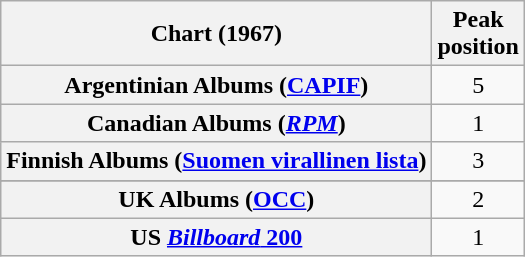<table class="wikitable sortable plainrowheaders" style="text-align:center;">
<tr>
<th scope="col">Chart (1967)</th>
<th scope="col">Peak<br> position</th>
</tr>
<tr>
<th scope="row">Argentinian Albums (<a href='#'>CAPIF</a>)</th>
<td align="center">5</td>
</tr>
<tr>
<th scope="row">Canadian Albums (<em><a href='#'>RPM</a></em>)</th>
<td>1</td>
</tr>
<tr>
<th scope="row">Finnish Albums (<a href='#'>Suomen virallinen lista</a>)</th>
<td>3</td>
</tr>
<tr>
</tr>
<tr>
</tr>
<tr>
<th scope="row">UK Albums (<a href='#'>OCC</a>)</th>
<td>2</td>
</tr>
<tr>
<th scope="row">US <a href='#'><em>Billboard</em> 200</a></th>
<td>1</td>
</tr>
</table>
